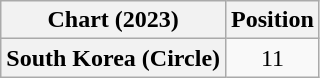<table class="wikitable plainrowheaders" style="text-align:center">
<tr>
<th scope="col">Chart (2023)</th>
<th scope="col">Position</th>
</tr>
<tr>
<th scope="row">South Korea (Circle)</th>
<td>11</td>
</tr>
</table>
